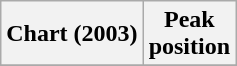<table class="wikitable plainrowheaders">
<tr>
<th scope="col">Chart (2003)</th>
<th scope="col">Peak<br>position</th>
</tr>
<tr>
</tr>
</table>
